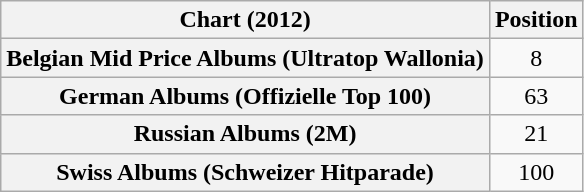<table class="wikitable sortable plainrowheaders" style="text-align:center">
<tr>
<th scope="col">Chart (2012)</th>
<th scope="col">Position</th>
</tr>
<tr>
<th scope="row">Belgian Mid Price Albums  (Ultratop Wallonia)</th>
<td>8</td>
</tr>
<tr>
<th scope="row">German Albums (Offizielle Top 100)</th>
<td>63</td>
</tr>
<tr>
<th scope="row">Russian Albums (2M)</th>
<td>21</td>
</tr>
<tr>
<th scope="row">Swiss Albums (Schweizer Hitparade)</th>
<td>100</td>
</tr>
</table>
